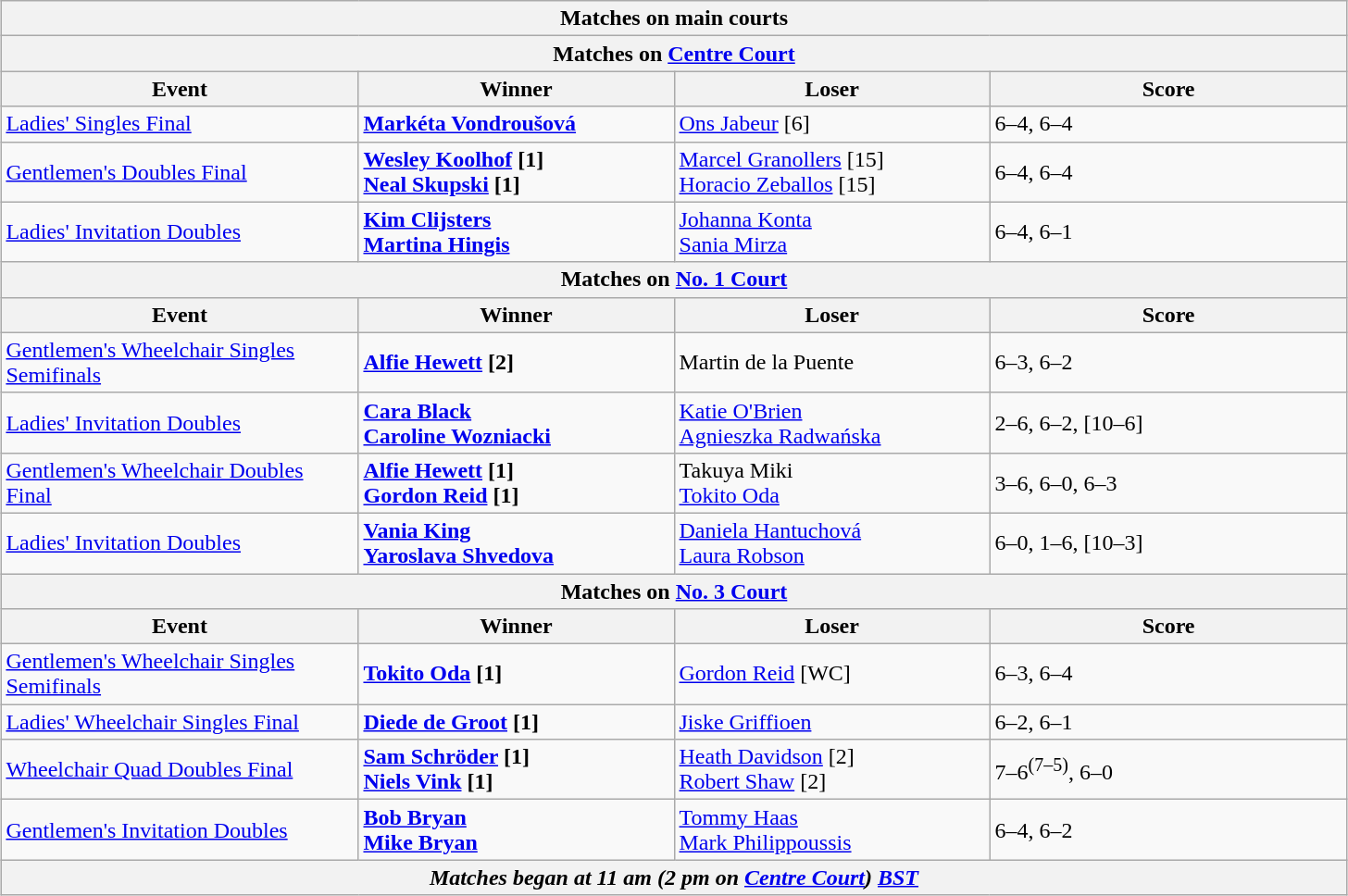<table class="wikitable collapsible uncollapsed" style="margin:auto;">
<tr>
<th colspan="4" style="white-space:nowrap;">Matches on main courts</th>
</tr>
<tr>
<th colspan="4">Matches on <a href='#'>Centre Court</a></th>
</tr>
<tr>
<th width="250">Event</th>
<th width="220">Winner</th>
<th width="220">Loser</th>
<th width="250">Score</th>
</tr>
<tr>
<td><a href='#'>Ladies' Singles Final</a></td>
<td><strong> <a href='#'>Markéta Vondroušová</a></strong></td>
<td> <a href='#'>Ons Jabeur</a> [6]</td>
<td>6–4, 6–4</td>
</tr>
<tr>
<td><a href='#'>Gentlemen's Doubles Final</a></td>
<td><strong> <a href='#'>Wesley Koolhof</a> [1]<br> <a href='#'>Neal Skupski</a> [1]</strong></td>
<td> <a href='#'>Marcel Granollers</a> [15]<br> <a href='#'>Horacio Zeballos</a> [15]</td>
<td>6–4, 6–4</td>
</tr>
<tr>
<td><a href='#'>Ladies' Invitation Doubles</a></td>
<td><strong> <a href='#'>Kim Clijsters</a><br> <a href='#'>Martina Hingis</a></strong></td>
<td> <a href='#'>Johanna Konta</a><br> <a href='#'>Sania Mirza</a></td>
<td>6–4, 6–1</td>
</tr>
<tr>
<th colspan="4">Matches on <a href='#'>No. 1 Court</a></th>
</tr>
<tr>
<th width="220">Event</th>
<th width="220">Winner</th>
<th width="220">Loser</th>
<th width="250">Score</th>
</tr>
<tr>
<td><a href='#'>Gentlemen's Wheelchair Singles Semifinals</a></td>
<td><strong> <a href='#'>Alfie Hewett</a> [2]</strong></td>
<td> Martin de la Puente</td>
<td>6–3, 6–2</td>
</tr>
<tr>
<td><a href='#'>Ladies' Invitation Doubles</a></td>
<td><strong> <a href='#'>Cara Black</a><br> <a href='#'>Caroline Wozniacki</a></strong></td>
<td> <a href='#'>Katie O'Brien</a><br> <a href='#'>Agnieszka Radwańska</a></td>
<td>2–6, 6–2, [10–6]</td>
</tr>
<tr>
<td><a href='#'>Gentlemen's Wheelchair Doubles Final</a></td>
<td><strong> <a href='#'>Alfie Hewett</a> [1]<br> <a href='#'>Gordon Reid</a> [1]</strong></td>
<td> Takuya Miki<br> <a href='#'>Tokito Oda</a></td>
<td>3–6, 6–0, 6–3</td>
</tr>
<tr>
<td><a href='#'>Ladies' Invitation Doubles</a></td>
<td><strong> <a href='#'>Vania King</a><br> <a href='#'>Yaroslava Shvedova</a></strong></td>
<td> <a href='#'>Daniela Hantuchová</a><br> <a href='#'>Laura Robson</a></td>
<td>6–0, 1–6, [10–3]</td>
</tr>
<tr>
<th colspan="4">Matches on <a href='#'>No. 3 Court</a></th>
</tr>
<tr>
<th width="250">Event</th>
<th width="220">Winner</th>
<th width="220">Loser</th>
<th width="220">Score</th>
</tr>
<tr>
<td><a href='#'>Gentlemen's Wheelchair Singles Semifinals</a></td>
<td><strong> <a href='#'>Tokito Oda</a> [1]</strong></td>
<td> <a href='#'>Gordon Reid</a> [WC]</td>
<td>6–3, 6–4</td>
</tr>
<tr>
<td><a href='#'>Ladies' Wheelchair Singles Final</a></td>
<td><strong> <a href='#'>Diede de Groot</a> [1]</strong></td>
<td> <a href='#'>Jiske Griffioen</a></td>
<td>6–2, 6–1</td>
</tr>
<tr>
<td><a href='#'>Wheelchair Quad Doubles Final</a></td>
<td><strong> <a href='#'>Sam Schröder</a> [1]<br>  <a href='#'>Niels Vink</a> [1]</strong></td>
<td> <a href='#'>Heath Davidson</a> [2]<br> <a href='#'>Robert Shaw</a> [2]</td>
<td>7–6<sup>(7–5)</sup>, 6–0</td>
</tr>
<tr>
<td><a href='#'>Gentlemen's Invitation Doubles</a></td>
<td><strong> <a href='#'>Bob Bryan</a><br> <a href='#'>Mike Bryan</a></strong></td>
<td> <a href='#'>Tommy Haas</a><br> <a href='#'>Mark Philippoussis</a></td>
<td>6–4, 6–2</td>
</tr>
<tr>
<th colspan=4><em>Matches began at 11 am (2 pm on <a href='#'>Centre Court</a>) <a href='#'>BST</a></em></th>
</tr>
</table>
